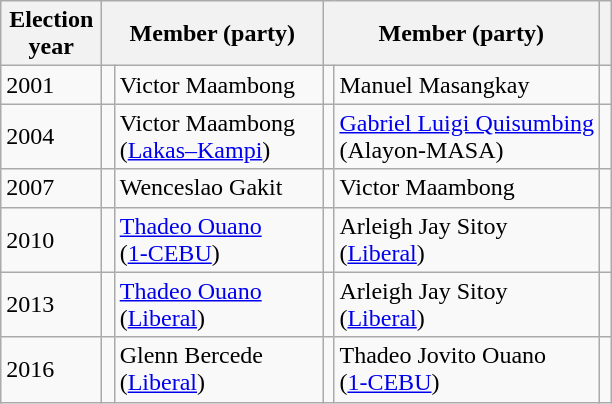<table class=wikitable>
<tr>
<th width=60px>Election<br>year</th>
<th colspan=2 width=140px>Member (party)</th>
<th colspan=2 width=140px>Member (party)</th>
<th !></th>
</tr>
<tr>
<td>2001</td>
<td></td>
<td>Victor Maambong</td>
<td></td>
<td>Manuel Masangkay</td>
<td></td>
</tr>
<tr>
<td>2004</td>
<td bgcolor=></td>
<td>Victor Maambong<br>(<a href='#'>Lakas–Kampi</a>)</td>
<td></td>
<td><a href='#'>Gabriel Luigi Quisumbing</a><br>(Alayon-MASA)</td>
<td></td>
</tr>
<tr>
<td>2007</td>
<td></td>
<td>Wenceslao Gakit</td>
<td></td>
<td>Victor Maambong</td>
<td></td>
</tr>
<tr>
<td>2010</td>
<td bgcolor=></td>
<td><a href='#'>Thadeo Ouano</a><br>(<a href='#'>1-CEBU</a>)</td>
<td bgcolor=></td>
<td>Arleigh Jay Sitoy<br>(<a href='#'>Liberal</a>)</td>
<td></td>
</tr>
<tr>
<td>2013</td>
<td bgcolor=></td>
<td><a href='#'>Thadeo Ouano</a><br>(<a href='#'>Liberal</a>)</td>
<td bgcolor=></td>
<td>Arleigh Jay Sitoy<br>(<a href='#'>Liberal</a>)</td>
<td></td>
</tr>
<tr>
<td>2016</td>
<td bgcolor=></td>
<td>Glenn Bercede<br>(<a href='#'>Liberal</a>)</td>
<td bgcolor=></td>
<td>Thadeo Jovito Ouano<br>(<a href='#'>1-CEBU</a>)</td>
<td></td>
</tr>
</table>
